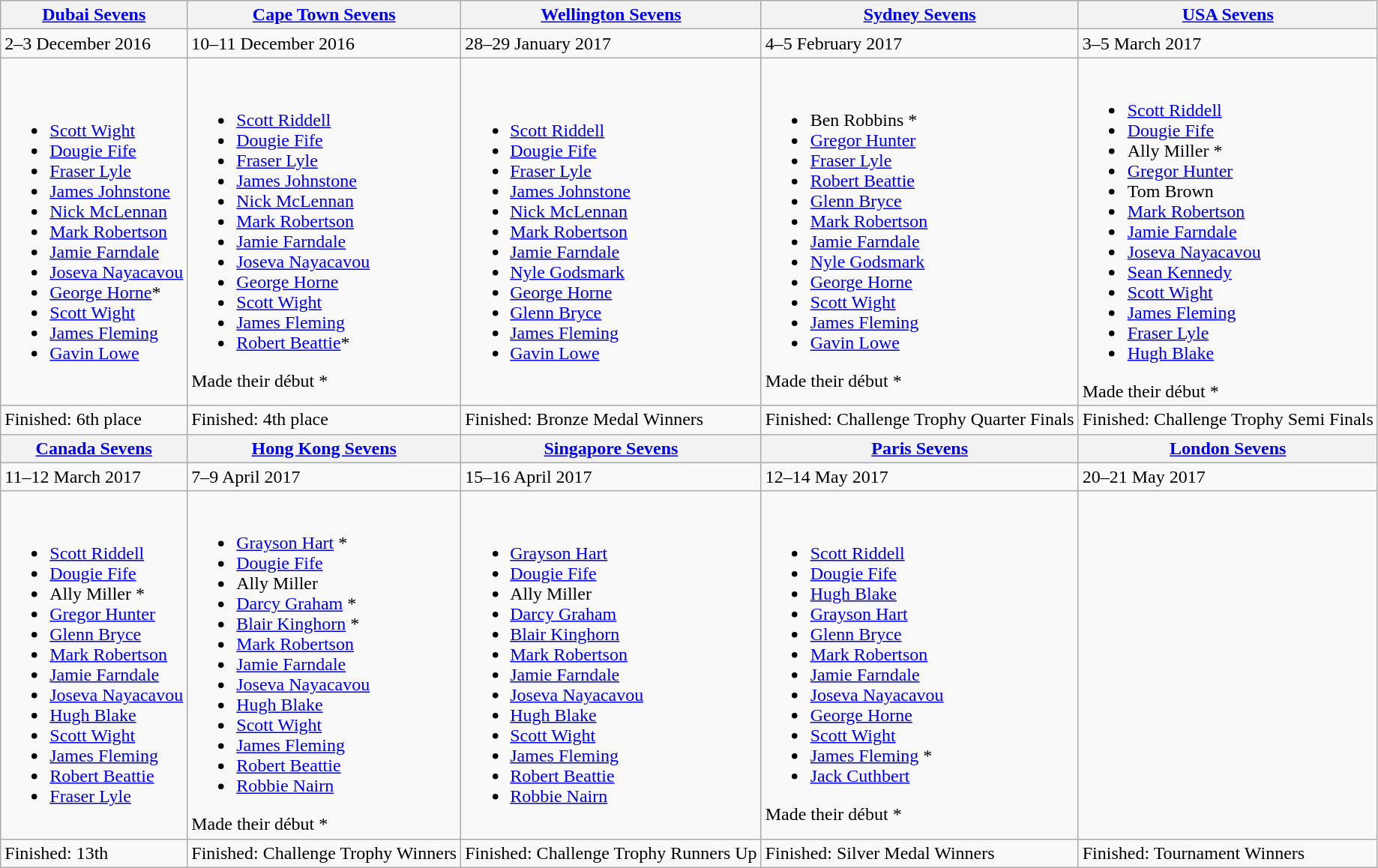<table class="wikitable">
<tr>
<th><a href='#'>Dubai Sevens</a></th>
<th><a href='#'>Cape Town Sevens</a></th>
<th><a href='#'>Wellington Sevens</a></th>
<th><a href='#'>Sydney Sevens</a></th>
<th><a href='#'>USA Sevens</a></th>
</tr>
<tr>
<td>2–3 December 2016</td>
<td>10–11 December 2016</td>
<td>28–29 January 2017</td>
<td>4–5 February 2017</td>
<td>3–5 March 2017</td>
</tr>
<tr>
<td><br><ul><li><a href='#'>Scott Wight</a></li><li><a href='#'>Dougie Fife</a></li><li><a href='#'>Fraser Lyle</a></li><li><a href='#'>James Johnstone</a></li><li><a href='#'>Nick McLennan</a></li><li><a href='#'>Mark Robertson</a></li><li><a href='#'>Jamie Farndale</a></li><li><a href='#'>Joseva Nayacavou</a></li><li><a href='#'>George Horne</a>*</li><li><a href='#'>Scott Wight</a></li><li><a href='#'>James Fleming</a></li><li><a href='#'>Gavin Lowe</a></li></ul></td>
<td><br><ul><li><a href='#'>Scott Riddell</a></li><li><a href='#'>Dougie Fife</a></li><li><a href='#'>Fraser Lyle</a></li><li><a href='#'>James Johnstone</a></li><li><a href='#'>Nick McLennan</a></li><li><a href='#'>Mark Robertson</a></li><li><a href='#'>Jamie Farndale</a></li><li><a href='#'>Joseva Nayacavou</a></li><li><a href='#'>George Horne</a></li><li><a href='#'>Scott Wight</a></li><li><a href='#'>James Fleming</a></li><li><a href='#'>Robert Beattie</a>*</li></ul>Made their début *</td>
<td><br><ul><li><a href='#'>Scott Riddell</a></li><li><a href='#'>Dougie Fife</a></li><li><a href='#'>Fraser Lyle</a></li><li><a href='#'>James Johnstone</a></li><li><a href='#'>Nick McLennan</a></li><li><a href='#'>Mark Robertson</a></li><li><a href='#'>Jamie Farndale</a></li><li><a href='#'>Nyle Godsmark</a></li><li><a href='#'>George Horne</a></li><li><a href='#'>Glenn Bryce</a></li><li><a href='#'>James Fleming</a></li><li><a href='#'>Gavin Lowe</a></li></ul></td>
<td><br><ul><li>Ben Robbins *</li><li><a href='#'>Gregor Hunter</a></li><li><a href='#'>Fraser Lyle</a></li><li><a href='#'>Robert Beattie</a></li><li><a href='#'>Glenn Bryce</a></li><li><a href='#'>Mark Robertson</a></li><li><a href='#'>Jamie Farndale</a></li><li><a href='#'>Nyle Godsmark</a></li><li><a href='#'>George Horne</a></li><li><a href='#'>Scott Wight</a></li><li><a href='#'>James Fleming</a></li><li><a href='#'>Gavin Lowe</a></li></ul>Made their début *</td>
<td><br><ul><li><a href='#'>Scott Riddell</a></li><li><a href='#'>Dougie Fife</a></li><li>Ally Miller *</li><li><a href='#'>Gregor Hunter</a></li><li>Tom Brown</li><li><a href='#'>Mark Robertson</a></li><li><a href='#'>Jamie Farndale</a></li><li><a href='#'>Joseva Nayacavou</a></li><li><a href='#'>Sean Kennedy</a></li><li><a href='#'>Scott Wight</a></li><li><a href='#'>James Fleming</a></li><li><a href='#'>Fraser Lyle</a></li><li><a href='#'>Hugh Blake</a></li></ul>Made their début *</td>
</tr>
<tr>
<td>Finished: 6th place</td>
<td>Finished: 4th place</td>
<td>Finished: Bronze Medal Winners</td>
<td>Finished: Challenge Trophy Quarter Finals</td>
<td>Finished: Challenge Trophy Semi Finals</td>
</tr>
<tr>
<th><a href='#'>Canada Sevens</a></th>
<th><a href='#'>Hong Kong Sevens</a></th>
<th><a href='#'>Singapore Sevens</a></th>
<th><a href='#'>Paris Sevens</a></th>
<th><a href='#'>London Sevens</a></th>
</tr>
<tr>
<td>11–12 March 2017</td>
<td>7–9 April 2017</td>
<td>15–16 April 2017</td>
<td>12–14 May 2017</td>
<td>20–21 May 2017</td>
</tr>
<tr>
<td><br><ul><li><a href='#'>Scott Riddell</a></li><li><a href='#'>Dougie Fife</a></li><li>Ally Miller *</li><li><a href='#'>Gregor Hunter</a></li><li><a href='#'>Glenn Bryce</a></li><li><a href='#'>Mark Robertson</a></li><li><a href='#'>Jamie Farndale</a></li><li><a href='#'>Joseva Nayacavou</a></li><li><a href='#'>Hugh Blake</a></li><li><a href='#'>Scott Wight</a></li><li><a href='#'>James Fleming</a></li><li><a href='#'>Robert Beattie</a></li><li><a href='#'>Fraser Lyle</a></li></ul></td>
<td><br><ul><li><a href='#'>Grayson Hart</a> *</li><li><a href='#'>Dougie Fife</a></li><li>Ally Miller</li><li><a href='#'>Darcy Graham</a> *</li><li><a href='#'>Blair Kinghorn</a> *</li><li><a href='#'>Mark Robertson</a></li><li><a href='#'>Jamie Farndale</a></li><li><a href='#'>Joseva Nayacavou</a></li><li><a href='#'>Hugh Blake</a></li><li><a href='#'>Scott Wight</a></li><li><a href='#'>James Fleming</a></li><li><a href='#'>Robert Beattie</a></li><li><a href='#'>Robbie Nairn</a></li></ul>Made their début *</td>
<td><br><ul><li><a href='#'>Grayson Hart</a></li><li><a href='#'>Dougie Fife</a></li><li>Ally Miller</li><li><a href='#'>Darcy Graham</a></li><li><a href='#'>Blair Kinghorn</a></li><li><a href='#'>Mark Robertson</a></li><li><a href='#'>Jamie Farndale</a></li><li><a href='#'>Joseva Nayacavou</a></li><li><a href='#'>Hugh Blake</a></li><li><a href='#'>Scott Wight</a></li><li><a href='#'>James Fleming</a></li><li><a href='#'>Robert Beattie</a></li><li><a href='#'>Robbie Nairn</a></li></ul></td>
<td><br><ul><li><a href='#'>Scott Riddell</a></li><li><a href='#'>Dougie Fife</a></li><li><a href='#'>Hugh Blake</a></li><li><a href='#'>Grayson Hart</a></li><li><a href='#'>Glenn Bryce</a></li><li><a href='#'>Mark Robertson</a></li><li><a href='#'>Jamie Farndale</a></li><li><a href='#'>Joseva Nayacavou</a></li><li><a href='#'>George Horne</a></li><li><a href='#'>Scott Wight</a></li><li><a href='#'>James Fleming</a> *</li><li><a href='#'>Jack Cuthbert</a></li></ul>Made their début *</td>
<td></td>
</tr>
<tr>
<td>Finished: 13th</td>
<td>Finished: Challenge Trophy Winners</td>
<td>Finished: Challenge Trophy Runners Up</td>
<td>Finished: Silver Medal Winners</td>
<td>Finished: Tournament Winners</td>
</tr>
</table>
